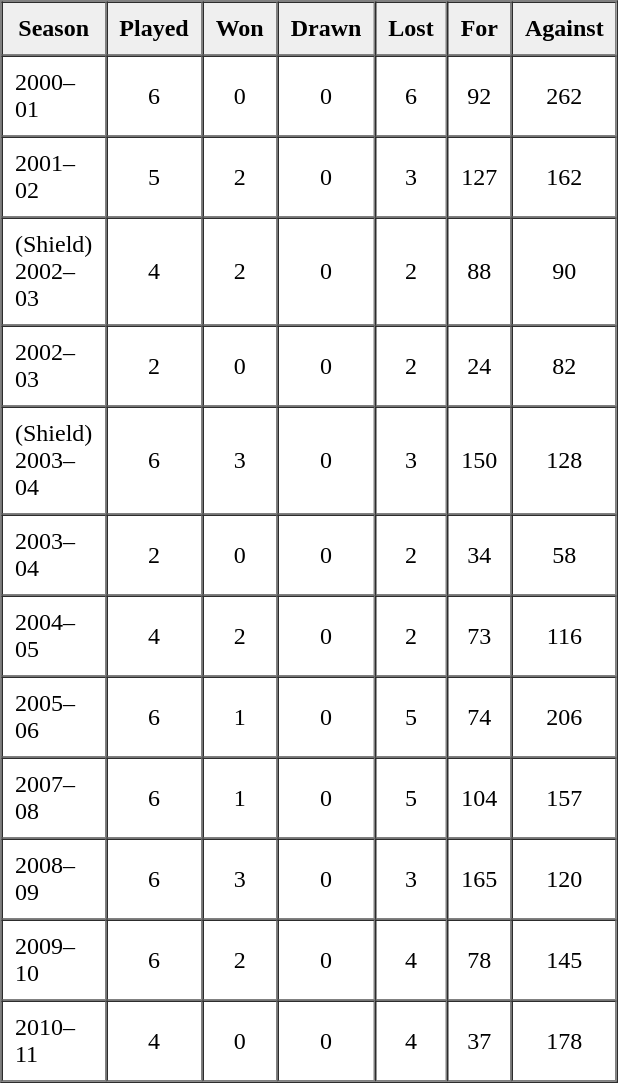<table border=1 cellpadding=8 cellspacing=0>
<tr>
<th bgcolor="#efefef" width="20">Season</th>
<th bgcolor="#efefef" width="20">Played</th>
<th bgcolor="#efefef" width="20">Won</th>
<th bgcolor="#efefef" width="20">Drawn</th>
<th bgcolor="#efefef" width="20">Lost</th>
<th bgcolor="#efefef" width="20">For</th>
<th bgcolor="#efefef" width="20">Against</th>
</tr>
<tr align=center>
<td align=left>2000–01</td>
<td>6</td>
<td>0</td>
<td>0</td>
<td>6</td>
<td>92</td>
<td>262</td>
</tr>
<tr align=center>
<td align=left>2001–02</td>
<td>5</td>
<td>2</td>
<td>0</td>
<td>3</td>
<td>127</td>
<td>162</td>
</tr>
<tr align=center>
<td align=left>(Shield) 2002–03</td>
<td>4</td>
<td>2</td>
<td>0</td>
<td>2</td>
<td>88</td>
<td>90</td>
</tr>
<tr align=center>
<td align=left>2002–03</td>
<td>2</td>
<td>0</td>
<td>0</td>
<td>2</td>
<td>24</td>
<td>82</td>
</tr>
<tr align=center>
<td align=left>(Shield) 2003–04</td>
<td>6</td>
<td>3</td>
<td>0</td>
<td>3</td>
<td>150</td>
<td>128</td>
</tr>
<tr align=center>
<td align=left>2003–04</td>
<td>2</td>
<td>0</td>
<td>0</td>
<td>2</td>
<td>34</td>
<td>58</td>
</tr>
<tr align=center>
<td align=left>2004–05</td>
<td>4</td>
<td>2</td>
<td>0</td>
<td>2</td>
<td>73</td>
<td>116</td>
</tr>
<tr align=center>
<td align=left>2005–06</td>
<td>6</td>
<td>1</td>
<td>0</td>
<td>5</td>
<td>74</td>
<td>206</td>
</tr>
<tr align=center>
<td align=left>2007–08</td>
<td>6</td>
<td>1</td>
<td>0</td>
<td>5</td>
<td>104</td>
<td>157</td>
</tr>
<tr align=center>
<td align=left>2008–09</td>
<td>6</td>
<td>3</td>
<td>0</td>
<td>3</td>
<td>165</td>
<td>120</td>
</tr>
<tr align=center>
<td align=left>2009–10</td>
<td>6</td>
<td>2</td>
<td>0</td>
<td>4</td>
<td>78</td>
<td>145</td>
</tr>
<tr align=center>
<td align=left>2010–11</td>
<td>4</td>
<td>0</td>
<td>0</td>
<td>4</td>
<td>37</td>
<td>178</td>
</tr>
</table>
